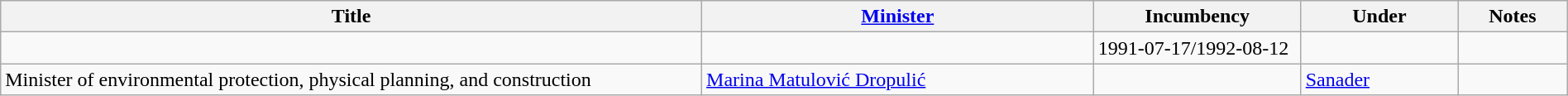<table class="wikitable" style="width:100%;">
<tr>
<th>Title</th>
<th style="width:25%;"><a href='#'>Minister</a></th>
<th style="width:160px;">Incumbency</th>
<th style="width:10%;">Under</th>
<th style="width:7%;">Notes</th>
</tr>
<tr>
<td></td>
<td></td>
<td>1991-07-17/1992-08-12</td>
<td></td>
<td></td>
</tr>
<tr>
<td>Minister of environmental protection, physical planning, and construction</td>
<td><a href='#'>Marina Matulović Dropulić</a></td>
<td></td>
<td><a href='#'>Sanader</a></td>
<td></td>
</tr>
</table>
